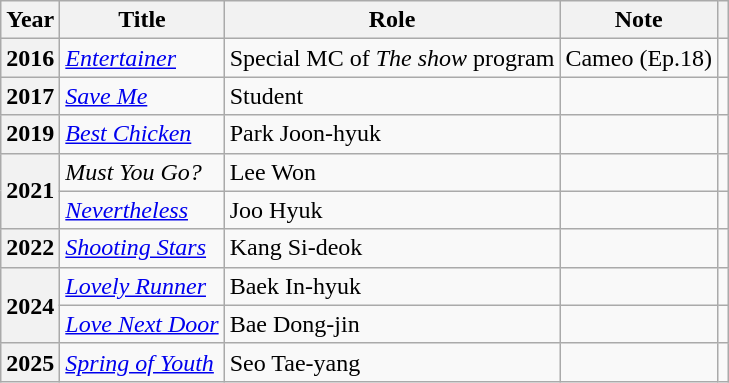<table class="wikitable sortable plainrowheaders">
<tr>
<th>Year</th>
<th>Title</th>
<th>Role</th>
<th>Note</th>
<th class="unsortable"></th>
</tr>
<tr>
<th scope="row">2016</th>
<td><em><a href='#'>Entertainer</a></em></td>
<td>Special MC of <em>The show</em> program</td>
<td>Cameo (Ep.18)</td>
<td></td>
</tr>
<tr>
<th scope="row">2017</th>
<td><em><a href='#'>Save Me</a></em></td>
<td>Student</td>
<td></td>
<td></td>
</tr>
<tr>
<th scope="row">2019</th>
<td><em><a href='#'>Best Chicken</a></em></td>
<td>Park Joon-hyuk</td>
<td></td>
<td></td>
</tr>
<tr>
<th scope="row" rowspan=2>2021</th>
<td><em>Must You Go?</em></td>
<td>Lee Won</td>
<td></td>
<td></td>
</tr>
<tr>
<td><em><a href='#'>Nevertheless</a></em></td>
<td>Joo Hyuk</td>
<td></td>
<td></td>
</tr>
<tr>
<th scope="row">2022</th>
<td><em><a href='#'>Shooting Stars</a></em></td>
<td>Kang Si-deok</td>
<td></td>
<td></td>
</tr>
<tr>
<th rowspan="2" scope="row">2024</th>
<td><em><a href='#'>Lovely Runner</a></em></td>
<td>Baek In-hyuk</td>
<td></td>
<td></td>
</tr>
<tr>
<td><em><a href='#'>Love Next Door</a></em></td>
<td>Bae Dong-jin</td>
<td></td>
<td></td>
</tr>
<tr>
<th scope="row">2025</th>
<td><em><a href='#'>Spring of Youth</a></em></td>
<td>Seo Tae-yang</td>
<td></td>
<td></td>
</tr>
</table>
